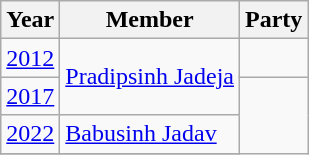<table class="wikitable sortable">
<tr>
<th>Year</th>
<th>Member</th>
<th colspan="2">Party</th>
</tr>
<tr>
<td><a href='#'>2012</a></td>
<td rowspan="2"><a href='#'>Pradipsinh Jadeja</a></td>
<td></td>
</tr>
<tr>
<td><a href='#'>2017</a></td>
</tr>
<tr>
<td><a href='#'>2022</a></td>
<td><a href='#'>Babusinh Jadav</a></td>
</tr>
<tr>
</tr>
</table>
